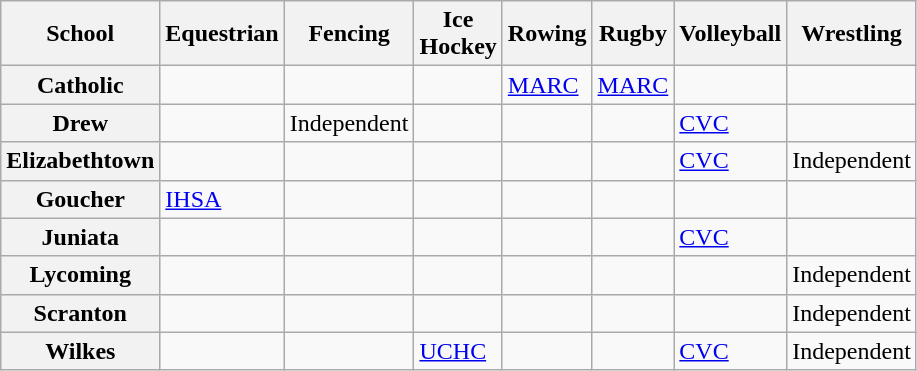<table class="wikitable">
<tr>
<th>School</th>
<th>Equestrian</th>
<th>Fencing</th>
<th>Ice<br>Hockey</th>
<th>Rowing</th>
<th>Rugby</th>
<th>Volleyball</th>
<th>Wrestling</th>
</tr>
<tr>
<th>Catholic</th>
<td></td>
<td></td>
<td></td>
<td><a href='#'>MARC</a></td>
<td><a href='#'>MARC</a></td>
<td></td>
<td></td>
</tr>
<tr>
<th>Drew</th>
<td></td>
<td>Independent</td>
<td></td>
<td></td>
<td></td>
<td><a href='#'>CVC</a></td>
<td></td>
</tr>
<tr>
<th>Elizabethtown</th>
<td></td>
<td></td>
<td></td>
<td></td>
<td></td>
<td><a href='#'>CVC</a></td>
<td>Independent</td>
</tr>
<tr>
<th>Goucher</th>
<td><a href='#'>IHSA</a></td>
<td></td>
<td></td>
<td></td>
<td></td>
<td></td>
<td></td>
</tr>
<tr>
<th>Juniata</th>
<td></td>
<td></td>
<td></td>
<td></td>
<td></td>
<td><a href='#'>CVC</a></td>
<td></td>
</tr>
<tr>
<th>Lycoming</th>
<td></td>
<td></td>
<td></td>
<td></td>
<td></td>
<td></td>
<td>Independent</td>
</tr>
<tr>
<th>Scranton</th>
<td></td>
<td></td>
<td></td>
<td></td>
<td></td>
<td></td>
<td>Independent</td>
</tr>
<tr>
<th>Wilkes</th>
<td></td>
<td></td>
<td><a href='#'>UCHC</a></td>
<td></td>
<td></td>
<td><a href='#'>CVC</a></td>
<td>Independent</td>
</tr>
</table>
